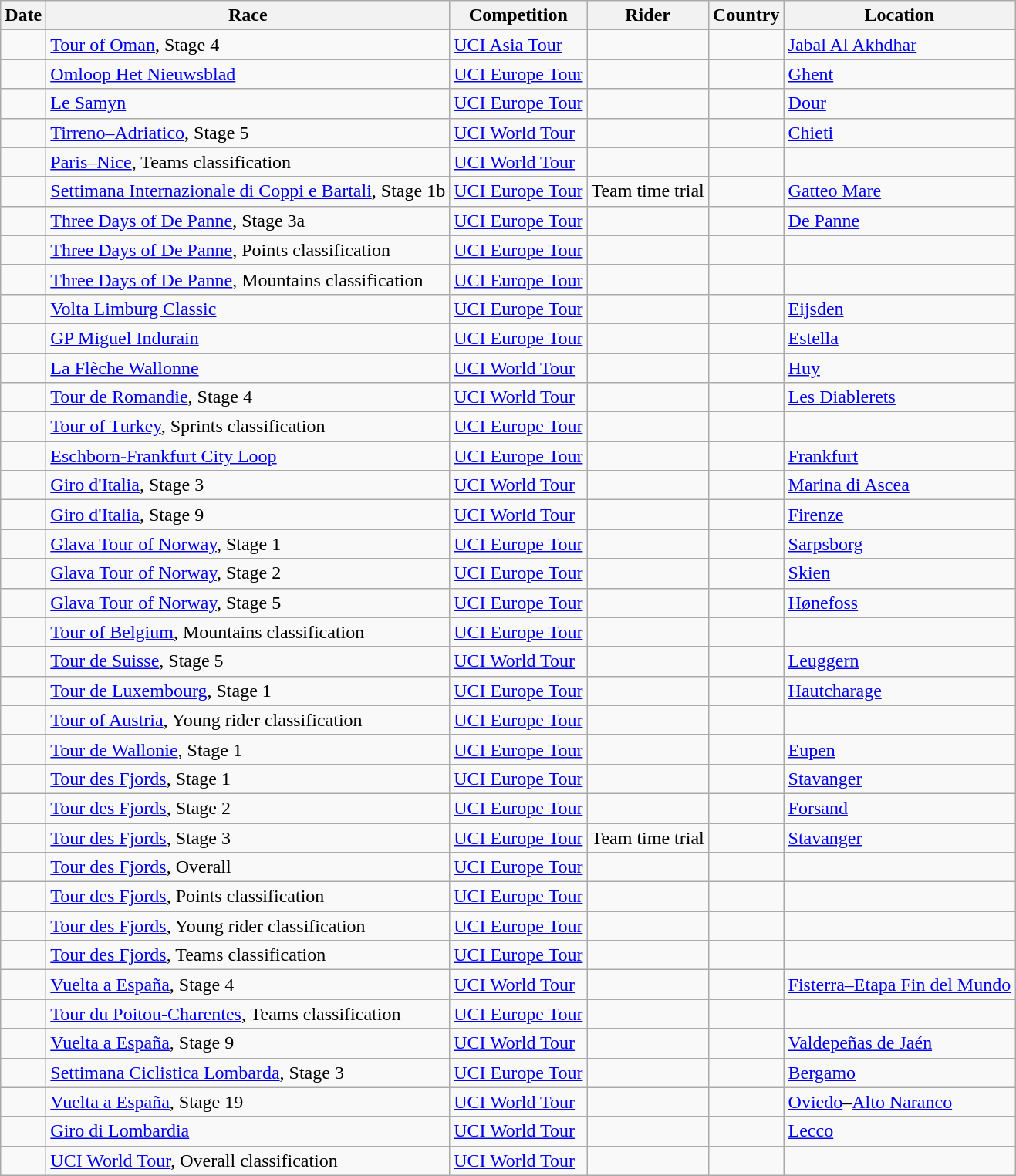<table class="wikitable sortable">
<tr>
<th>Date</th>
<th>Race</th>
<th>Competition</th>
<th>Rider</th>
<th>Country</th>
<th>Location</th>
</tr>
<tr>
<td></td>
<td><a href='#'>Tour of Oman</a>, Stage 4</td>
<td><a href='#'>UCI Asia Tour</a></td>
<td></td>
<td></td>
<td><a href='#'>Jabal Al Akhdhar</a></td>
</tr>
<tr>
<td></td>
<td><a href='#'>Omloop Het Nieuwsblad</a></td>
<td><a href='#'>UCI Europe Tour</a></td>
<td></td>
<td></td>
<td><a href='#'>Ghent</a></td>
</tr>
<tr>
<td></td>
<td><a href='#'>Le Samyn</a></td>
<td><a href='#'>UCI Europe Tour</a></td>
<td></td>
<td></td>
<td><a href='#'>Dour</a></td>
</tr>
<tr>
<td></td>
<td><a href='#'>Tirreno–Adriatico</a>, Stage 5</td>
<td><a href='#'>UCI World Tour</a></td>
<td></td>
<td></td>
<td><a href='#'>Chieti</a></td>
</tr>
<tr>
<td></td>
<td><a href='#'>Paris–Nice</a>, Teams classification</td>
<td><a href='#'>UCI World Tour</a></td>
<td align="center"></td>
<td></td>
<td></td>
</tr>
<tr>
<td></td>
<td><a href='#'>Settimana Internazionale di Coppi e Bartali</a>, Stage 1b</td>
<td><a href='#'>UCI Europe Tour</a></td>
<td>Team time trial</td>
<td></td>
<td><a href='#'>Gatteo Mare</a></td>
</tr>
<tr>
<td></td>
<td><a href='#'>Three Days of De Panne</a>, Stage 3a</td>
<td><a href='#'>UCI Europe Tour</a></td>
<td></td>
<td></td>
<td><a href='#'>De Panne</a></td>
</tr>
<tr>
<td></td>
<td><a href='#'>Three Days of De Panne</a>, Points classification</td>
<td><a href='#'>UCI Europe Tour</a></td>
<td></td>
<td></td>
<td></td>
</tr>
<tr>
<td></td>
<td><a href='#'>Three Days of De Panne</a>, Mountains classification</td>
<td><a href='#'>UCI Europe Tour</a></td>
<td></td>
<td></td>
<td></td>
</tr>
<tr>
<td></td>
<td><a href='#'>Volta Limburg Classic</a></td>
<td><a href='#'>UCI Europe Tour</a></td>
<td></td>
<td></td>
<td><a href='#'>Eijsden</a></td>
</tr>
<tr>
<td></td>
<td><a href='#'>GP Miguel Indurain</a></td>
<td><a href='#'>UCI Europe Tour</a></td>
<td></td>
<td></td>
<td><a href='#'>Estella</a></td>
</tr>
<tr>
<td></td>
<td><a href='#'>La Flèche Wallonne</a></td>
<td><a href='#'>UCI World Tour</a></td>
<td></td>
<td></td>
<td><a href='#'>Huy</a></td>
</tr>
<tr>
<td></td>
<td><a href='#'>Tour de Romandie</a>, Stage 4</td>
<td><a href='#'>UCI World Tour</a></td>
<td></td>
<td></td>
<td><a href='#'>Les Diablerets</a></td>
</tr>
<tr>
<td></td>
<td><a href='#'>Tour of Turkey</a>, Sprints classification</td>
<td><a href='#'>UCI Europe Tour</a></td>
<td></td>
<td></td>
<td></td>
</tr>
<tr>
<td></td>
<td><a href='#'>Eschborn-Frankfurt City Loop</a></td>
<td><a href='#'>UCI Europe Tour</a></td>
<td></td>
<td></td>
<td><a href='#'>Frankfurt</a></td>
</tr>
<tr>
<td></td>
<td><a href='#'>Giro d'Italia</a>, Stage 3</td>
<td><a href='#'>UCI World Tour</a></td>
<td></td>
<td></td>
<td><a href='#'>Marina di Ascea</a></td>
</tr>
<tr>
<td></td>
<td><a href='#'>Giro d'Italia</a>, Stage 9</td>
<td><a href='#'>UCI World Tour</a></td>
<td></td>
<td></td>
<td><a href='#'>Firenze</a></td>
</tr>
<tr>
<td></td>
<td><a href='#'>Glava Tour of Norway</a>, Stage 1</td>
<td><a href='#'>UCI Europe Tour</a></td>
<td></td>
<td></td>
<td><a href='#'>Sarpsborg</a></td>
</tr>
<tr>
<td></td>
<td><a href='#'>Glava Tour of Norway</a>, Stage 2</td>
<td><a href='#'>UCI Europe Tour</a></td>
<td></td>
<td></td>
<td><a href='#'>Skien</a></td>
</tr>
<tr>
<td></td>
<td><a href='#'>Glava Tour of Norway</a>, Stage 5</td>
<td><a href='#'>UCI Europe Tour</a></td>
<td></td>
<td></td>
<td><a href='#'>Hønefoss</a></td>
</tr>
<tr>
<td></td>
<td><a href='#'>Tour of Belgium</a>, Mountains classification</td>
<td><a href='#'>UCI Europe Tour</a></td>
<td></td>
<td></td>
<td></td>
</tr>
<tr>
<td></td>
<td><a href='#'>Tour de Suisse</a>, Stage 5</td>
<td><a href='#'>UCI World Tour</a></td>
<td></td>
<td></td>
<td><a href='#'>Leuggern</a></td>
</tr>
<tr>
<td></td>
<td><a href='#'>Tour de Luxembourg</a>, Stage 1</td>
<td><a href='#'>UCI Europe Tour</a></td>
<td></td>
<td></td>
<td><a href='#'>Hautcharage</a></td>
</tr>
<tr>
<td></td>
<td><a href='#'>Tour of Austria</a>, Young rider classification</td>
<td><a href='#'>UCI Europe Tour</a></td>
<td></td>
<td></td>
<td></td>
</tr>
<tr>
<td></td>
<td><a href='#'>Tour de Wallonie</a>, Stage 1</td>
<td><a href='#'>UCI Europe Tour</a></td>
<td></td>
<td></td>
<td><a href='#'>Eupen</a></td>
</tr>
<tr>
<td></td>
<td><a href='#'>Tour des Fjords</a>, Stage 1</td>
<td><a href='#'>UCI Europe Tour</a></td>
<td></td>
<td></td>
<td><a href='#'>Stavanger</a></td>
</tr>
<tr>
<td></td>
<td><a href='#'>Tour des Fjords</a>, Stage 2</td>
<td><a href='#'>UCI Europe Tour</a></td>
<td></td>
<td></td>
<td><a href='#'>Forsand</a></td>
</tr>
<tr>
<td></td>
<td><a href='#'>Tour des Fjords</a>, Stage 3</td>
<td><a href='#'>UCI Europe Tour</a></td>
<td>Team time trial</td>
<td></td>
<td><a href='#'>Stavanger</a></td>
</tr>
<tr>
<td></td>
<td><a href='#'>Tour des Fjords</a>, Overall</td>
<td><a href='#'>UCI Europe Tour</a></td>
<td></td>
<td></td>
<td></td>
</tr>
<tr>
<td></td>
<td><a href='#'>Tour des Fjords</a>, Points classification</td>
<td><a href='#'>UCI Europe Tour</a></td>
<td></td>
<td></td>
<td></td>
</tr>
<tr>
<td></td>
<td><a href='#'>Tour des Fjords</a>, Young rider classification</td>
<td><a href='#'>UCI Europe Tour</a></td>
<td></td>
<td></td>
<td></td>
</tr>
<tr>
<td></td>
<td><a href='#'>Tour des Fjords</a>, Teams classification</td>
<td><a href='#'>UCI Europe Tour</a></td>
<td align="center"></td>
<td></td>
<td></td>
</tr>
<tr>
<td></td>
<td><a href='#'>Vuelta a España</a>, Stage 4</td>
<td><a href='#'>UCI World Tour</a></td>
<td></td>
<td></td>
<td><a href='#'>Fisterra–Etapa Fin del Mundo</a></td>
</tr>
<tr>
<td></td>
<td><a href='#'>Tour du Poitou-Charentes</a>, Teams classification</td>
<td><a href='#'>UCI Europe Tour</a></td>
<td align="center"></td>
<td></td>
<td></td>
</tr>
<tr>
<td></td>
<td><a href='#'>Vuelta a España</a>, Stage 9</td>
<td><a href='#'>UCI World Tour</a></td>
<td></td>
<td></td>
<td><a href='#'>Valdepeñas de Jaén</a></td>
</tr>
<tr>
<td></td>
<td><a href='#'>Settimana Ciclistica Lombarda</a>, Stage 3</td>
<td><a href='#'>UCI Europe Tour</a></td>
<td></td>
<td></td>
<td><a href='#'>Bergamo</a></td>
</tr>
<tr>
<td></td>
<td><a href='#'>Vuelta a España</a>, Stage 19</td>
<td><a href='#'>UCI World Tour</a></td>
<td></td>
<td></td>
<td><a href='#'>Oviedo</a>–<a href='#'>Alto Naranco</a></td>
</tr>
<tr>
<td></td>
<td><a href='#'>Giro di Lombardia</a></td>
<td><a href='#'>UCI World Tour</a></td>
<td></td>
<td></td>
<td><a href='#'>Lecco</a></td>
</tr>
<tr>
<td></td>
<td><a href='#'>UCI World Tour</a>, Overall classification</td>
<td><a href='#'>UCI World Tour</a></td>
<td></td>
<td></td>
<td></td>
</tr>
</table>
